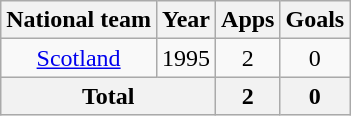<table class="wikitable" style="text-align:center">
<tr>
<th>National team</th>
<th>Year</th>
<th>Apps</th>
<th>Goals</th>
</tr>
<tr>
<td><a href='#'>Scotland</a></td>
<td>1995</td>
<td>2</td>
<td>0</td>
</tr>
<tr>
<th colspan="2">Total</th>
<th>2</th>
<th>0</th>
</tr>
</table>
